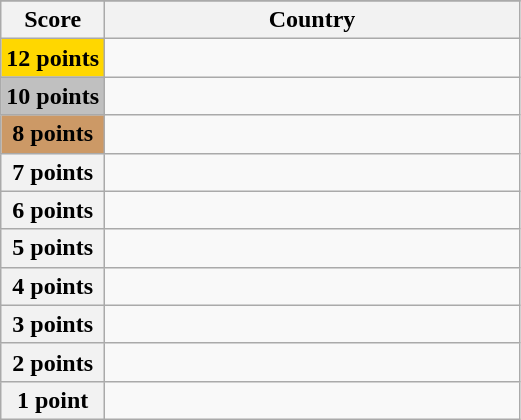<table class="wikitable">
<tr>
</tr>
<tr>
<th scope="col" width="20%">Score</th>
<th scope="col">Country</th>
</tr>
<tr>
<th scope="row" style="background:gold">12 points</th>
<td></td>
</tr>
<tr>
<th scope="row" style="background:silver">10 points</th>
<td></td>
</tr>
<tr>
<th scope="row" style="background:#CC9966">8 points</th>
<td></td>
</tr>
<tr>
<th scope="row">7 points</th>
<td></td>
</tr>
<tr>
<th scope="row">6 points</th>
<td></td>
</tr>
<tr>
<th scope="row">5 points</th>
<td></td>
</tr>
<tr>
<th scope="row">4 points</th>
<td></td>
</tr>
<tr>
<th scope="row">3 points</th>
<td></td>
</tr>
<tr>
<th scope="row">2 points</th>
<td></td>
</tr>
<tr>
<th scope="row">1 point</th>
<td></td>
</tr>
</table>
